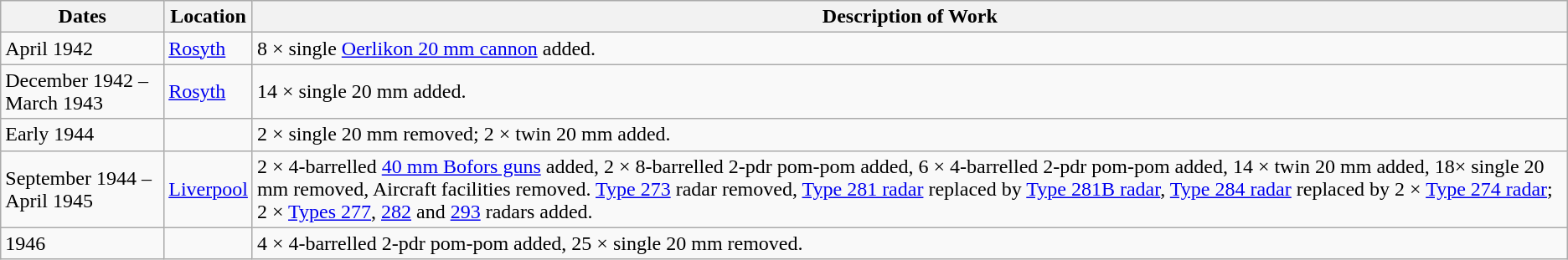<table class="wikitable">
<tr>
<th>Dates</th>
<th>Location</th>
<th>Description of Work</th>
</tr>
<tr>
<td>April 1942</td>
<td><a href='#'>Rosyth</a></td>
<td>8 × single <a href='#'>Oerlikon 20 mm cannon</a> added.</td>
</tr>
<tr>
<td>December 1942 – March 1943</td>
<td><a href='#'>Rosyth</a></td>
<td>14 × single 20 mm added.</td>
</tr>
<tr>
<td>Early 1944</td>
<td></td>
<td>2 ×  single 20 mm removed; 2 × twin 20 mm added.</td>
</tr>
<tr>
<td>September 1944 – April 1945</td>
<td><a href='#'>Liverpool</a></td>
<td>2 × 4-barrelled <a href='#'>40 mm Bofors guns</a> added, 2 × 8-barrelled 2-pdr pom-pom added, 6 × 4-barrelled 2-pdr pom-pom added, 14 × twin 20 mm added, 18× single 20 mm removed, Aircraft facilities removed. <a href='#'>Type 273</a> radar removed, <a href='#'>Type 281 radar</a> replaced by <a href='#'>Type 281B radar</a>, <a href='#'>Type 284 radar</a> replaced by 2 × <a href='#'>Type 274 radar</a>; 2 × <a href='#'>Types 277</a>, <a href='#'>282</a> and <a href='#'>293</a> radars added.</td>
</tr>
<tr>
<td>1946</td>
<td></td>
<td>4 × 4-barrelled 2-pdr pom-pom added, 25 × single 20 mm removed.</td>
</tr>
</table>
